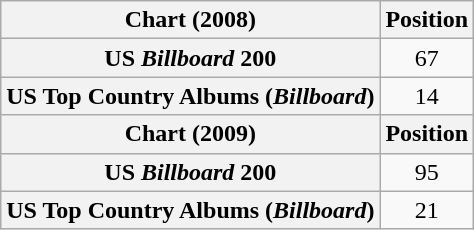<table class="wikitable plainrowheaders" style="text-align:center">
<tr>
<th scope="col">Chart (2008)</th>
<th scope="col">Position</th>
</tr>
<tr>
<th scope="row">US <em>Billboard</em> 200</th>
<td>67</td>
</tr>
<tr>
<th scope="row">US Top Country Albums (<em>Billboard</em>)</th>
<td>14</td>
</tr>
<tr>
<th scope="col">Chart (2009)</th>
<th scope="col">Position</th>
</tr>
<tr>
<th scope="row">US <em>Billboard</em> 200</th>
<td>95</td>
</tr>
<tr>
<th scope="row">US Top Country Albums (<em>Billboard</em>)</th>
<td>21</td>
</tr>
</table>
